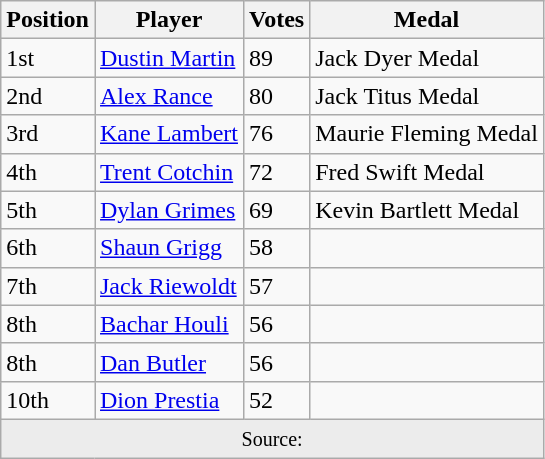<table class="wikitable">
<tr>
<th>Position</th>
<th>Player</th>
<th>Votes</th>
<th>Medal</th>
</tr>
<tr>
<td>1st</td>
<td><a href='#'>Dustin Martin</a></td>
<td>89</td>
<td>Jack Dyer Medal</td>
</tr>
<tr>
<td>2nd</td>
<td><a href='#'>Alex Rance</a></td>
<td>80</td>
<td>Jack Titus Medal</td>
</tr>
<tr>
<td>3rd</td>
<td><a href='#'>Kane Lambert</a></td>
<td>76</td>
<td>Maurie Fleming Medal</td>
</tr>
<tr>
<td>4th</td>
<td><a href='#'>Trent Cotchin</a></td>
<td>72</td>
<td>Fred Swift Medal</td>
</tr>
<tr>
<td>5th</td>
<td><a href='#'>Dylan Grimes</a></td>
<td>69</td>
<td>Kevin Bartlett Medal</td>
</tr>
<tr>
<td>6th</td>
<td><a href='#'>Shaun Grigg</a></td>
<td>58</td>
<td></td>
</tr>
<tr>
<td>7th</td>
<td><a href='#'>Jack Riewoldt</a></td>
<td>57</td>
<td></td>
</tr>
<tr>
<td>8th</td>
<td><a href='#'>Bachar Houli</a></td>
<td>56</td>
<td></td>
</tr>
<tr>
<td>8th</td>
<td><a href='#'>Dan Butler</a></td>
<td>56</td>
<td></td>
</tr>
<tr>
<td>10th</td>
<td><a href='#'>Dion Prestia</a></td>
<td>52</td>
<td></td>
</tr>
<tr>
<td colspan="4" style="text-align: center; background: #ececec;"><small>Source:</small></td>
</tr>
</table>
